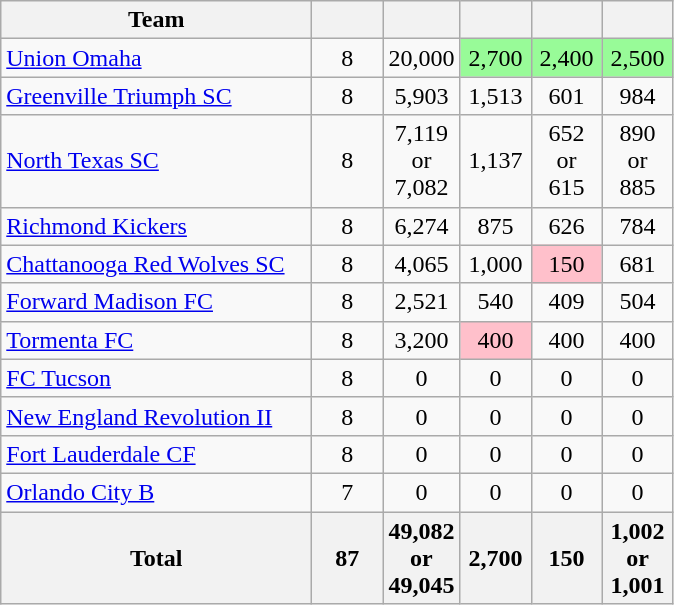<table class="wikitable sortable">
<tr>
<th width=200>Team</th>
<th width=40></th>
<th width=40></th>
<th width=40></th>
<th width=40></th>
<th width=40></th>
</tr>
<tr align=center>
<td align=left><a href='#'>Union Omaha</a></td>
<td>8</td>
<td>20,000</td>
<td bgcolor="#98fb98">2,700</td>
<td bgcolor="#98fb98">2,400</td>
<td bgcolor="#98fb98">2,500</td>
</tr>
<tr align=center>
<td align=left><a href='#'>Greenville Triumph SC</a></td>
<td>8</td>
<td>5,903</td>
<td>1,513</td>
<td>601</td>
<td>984</td>
</tr>
<tr align=center>
<td align=left><a href='#'>North Texas SC</a></td>
<td>8</td>
<td>7,119 or 7,082</td>
<td>1,137</td>
<td>652 or 615</td>
<td>890 or 885</td>
</tr>
<tr align=center>
<td align=left><a href='#'>Richmond Kickers</a></td>
<td>8</td>
<td>6,274</td>
<td>875</td>
<td>626</td>
<td>784</td>
</tr>
<tr align=center>
<td align=left><a href='#'>Chattanooga Red Wolves SC</a></td>
<td>8</td>
<td>4,065</td>
<td>1,000</td>
<td bgcolor="#ffc0cb">150</td>
<td>681</td>
</tr>
<tr align=center>
<td align=left><a href='#'>Forward Madison FC</a></td>
<td>8</td>
<td>2,521</td>
<td>540</td>
<td>409</td>
<td>504</td>
</tr>
<tr align=center>
<td align=left><a href='#'>Tormenta FC</a></td>
<td>8</td>
<td>3,200</td>
<td bgcolor="#ffc0cb">400</td>
<td>400</td>
<td>400</td>
</tr>
<tr align=center>
<td align=left><a href='#'>FC Tucson</a></td>
<td>8</td>
<td>0</td>
<td>0</td>
<td>0</td>
<td>0</td>
</tr>
<tr align=center>
<td align=left><a href='#'>New England Revolution II</a></td>
<td>8</td>
<td>0</td>
<td>0</td>
<td>0</td>
<td>0</td>
</tr>
<tr align=center>
<td align=left><a href='#'>Fort Lauderdale CF</a></td>
<td>8</td>
<td>0</td>
<td>0</td>
<td>0</td>
<td>0</td>
</tr>
<tr align=center>
<td align=left><a href='#'>Orlando City B</a></td>
<td>7</td>
<td>0</td>
<td>0</td>
<td>0</td>
<td>0</td>
</tr>
<tr align=center>
<th align=left>Total</th>
<th>87</th>
<th>49,082 or 49,045</th>
<th>2,700</th>
<th>150</th>
<th>1,002 or 1,001</th>
</tr>
</table>
